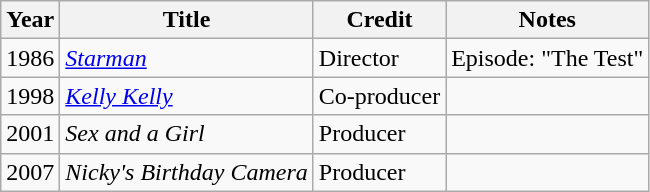<table class="wikitable">
<tr>
<th>Year</th>
<th>Title</th>
<th>Credit</th>
<th>Notes</th>
</tr>
<tr>
<td>1986</td>
<td><em><a href='#'>Starman</a></em></td>
<td>Director</td>
<td>Episode: "The Test"</td>
</tr>
<tr>
<td>1998</td>
<td><em><a href='#'>Kelly Kelly</a></em></td>
<td>Co-producer</td>
<td></td>
</tr>
<tr>
<td>2001</td>
<td><em>Sex and a Girl</em></td>
<td>Producer</td>
<td></td>
</tr>
<tr>
<td>2007</td>
<td><em>Nicky's Birthday Camera</em></td>
<td>Producer</td>
<td></td>
</tr>
</table>
